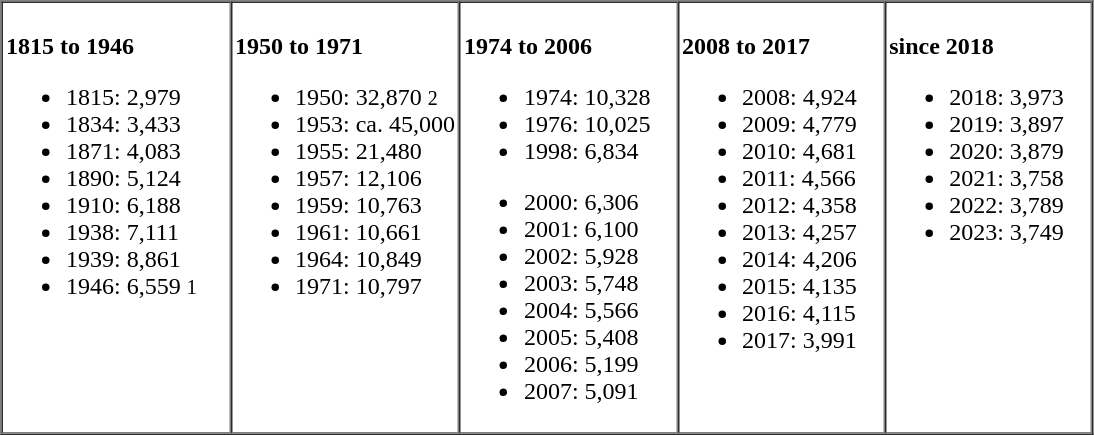<table border="1" cellpadding="2" cellspacing="0">
<tr>
<td valign="top" width="21%"><br><strong>1815 to 1946</strong><ul><li>1815: 2,979</li><li>1834: 3,433</li><li>1871: 4,083</li><li>1890: 5,124</li><li>1910: 6,188</li><li>1938: 7,111</li><li>1939: 8,861</li><li>1946: 6,559 <small>1</small></li></ul></td>
<td valign="top" width="21%"><br><strong>1950 to 1971</strong><ul><li>1950: 32,870 <small>2</small></li><li>1953: ca. 45,000</li><li>1955: 21,480</li><li>1957: 12,106</li><li>1959: 10,763</li><li>1961: 10,661</li><li>1964: 10,849</li><li>1971: 10,797</li></ul></td>
<td valign="top" width="20%"><br><strong>1974 to 2006</strong><ul><li>1974: 10,328</li><li>1976: 10,025</li><li>1998: 6,834</li></ul><ul><li>2000: 6,306</li><li>2001: 6,100</li><li>2002: 5,928</li><li>2003: 5,748</li><li>2004: 5,566</li><li>2005: 5,408</li><li>2006: 5,199</li><li>2007: 5,091</li></ul></td>
<td valign="top" width="19%"><br><strong>2008 to 2017</strong><ul><li>2008: 4,924</li><li>2009: 4,779</li><li>2010: 4,681</li><li>2011: 4,566</li><li>2012: 4,358</li><li>2013: 4,257</li><li>2014: 4,206</li><li>2015: 4,135</li><li>2016: 4,115</li><li>2017: 3,991</li></ul></td>
<td valign="top" width="19%"><br><strong>since 2018</strong><ul><li>2018: 3,973</li><li>2019: 3,897</li><li>2020: 3,879</li><li>2021: 3,758</li><li>2022: 3,789</li><li>2023: 3,749</li></ul></td>
</tr>
</table>
